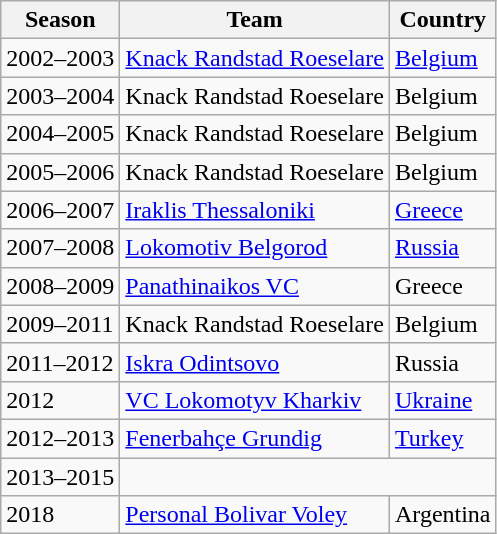<table class="wikitable">
<tr>
<th>Season</th>
<th>Team</th>
<th>Country</th>
</tr>
<tr>
<td>2002–2003</td>
<td><a href='#'>Knack Randstad Roeselare</a></td>
<td><a href='#'>Belgium</a></td>
</tr>
<tr>
<td>2003–2004</td>
<td>Knack Randstad Roeselare</td>
<td>Belgium</td>
</tr>
<tr>
<td>2004–2005</td>
<td>Knack Randstad Roeselare</td>
<td>Belgium</td>
</tr>
<tr>
<td>2005–2006</td>
<td>Knack Randstad Roeselare</td>
<td>Belgium</td>
</tr>
<tr>
<td>2006–2007</td>
<td><a href='#'>Iraklis Thessaloniki</a></td>
<td><a href='#'>Greece</a></td>
</tr>
<tr>
<td>2007–2008</td>
<td><a href='#'>Lokomotiv Belgorod</a></td>
<td><a href='#'>Russia</a></td>
</tr>
<tr>
<td>2008–2009</td>
<td><a href='#'>Panathinaikos VC</a></td>
<td>Greece</td>
</tr>
<tr>
<td>2009–2011</td>
<td>Knack Randstad Roeselare</td>
<td>Belgium</td>
</tr>
<tr>
<td>2011–2012</td>
<td><a href='#'>Iskra Odintsovo</a></td>
<td>Russia</td>
</tr>
<tr>
<td>2012</td>
<td><a href='#'>VC Lokomotyv Kharkiv</a></td>
<td><a href='#'>Ukraine</a></td>
</tr>
<tr>
<td>2012–2013</td>
<td><a href='#'>Fenerbahçe Grundig</a></td>
<td><a href='#'>Turkey</a></td>
</tr>
<tr>
<td>2013–2015</td>
</tr>
<tr>
<td>2018</td>
<td><a href='#'>Personal Bolivar Voley</a></td>
<td>Argentina</td>
</tr>
</table>
